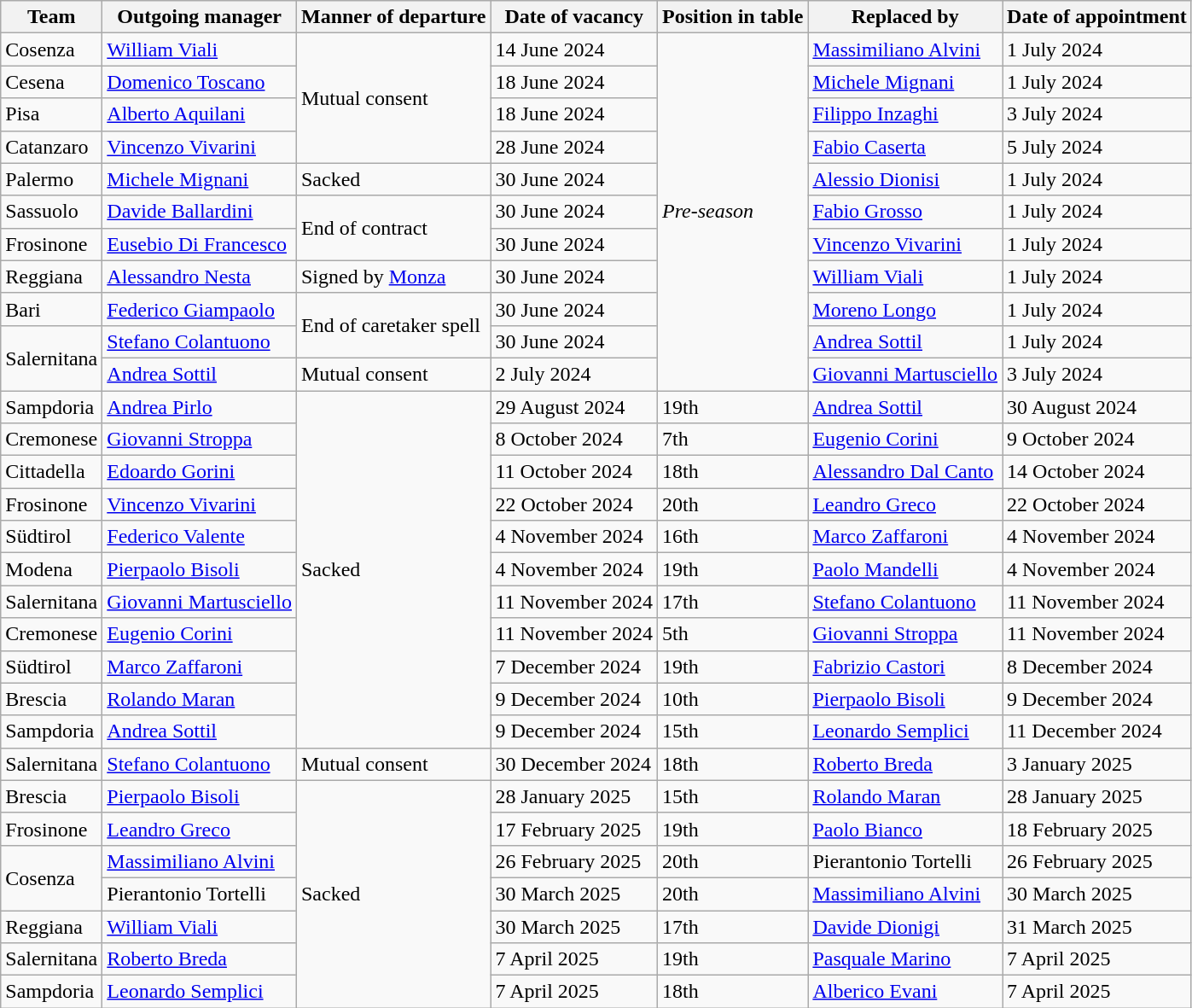<table class="wikitable sortable">
<tr>
<th>Team</th>
<th>Outgoing manager</th>
<th>Manner of departure</th>
<th>Date of vacancy</th>
<th>Position in table</th>
<th>Replaced by</th>
<th>Date of appointment</th>
</tr>
<tr>
<td>Cosenza</td>
<td> <a href='#'>William Viali</a></td>
<td rowspan="4">Mutual consent</td>
<td>14 June 2024</td>
<td rowspan="11"><em>Pre-season</em></td>
<td> <a href='#'>Massimiliano Alvini</a></td>
<td>1 July 2024</td>
</tr>
<tr>
<td>Cesena</td>
<td> <a href='#'>Domenico Toscano</a></td>
<td>18 June 2024</td>
<td> <a href='#'>Michele Mignani</a></td>
<td>1 July 2024</td>
</tr>
<tr>
<td>Pisa</td>
<td> <a href='#'>Alberto Aquilani</a></td>
<td>18 June 2024</td>
<td> <a href='#'>Filippo Inzaghi</a></td>
<td>3 July 2024</td>
</tr>
<tr>
<td>Catanzaro</td>
<td> <a href='#'>Vincenzo Vivarini</a></td>
<td>28 June 2024</td>
<td> <a href='#'>Fabio Caserta</a></td>
<td>5 July 2024</td>
</tr>
<tr>
<td>Palermo</td>
<td> <a href='#'>Michele Mignani</a></td>
<td>Sacked</td>
<td>30 June 2024</td>
<td> <a href='#'>Alessio Dionisi</a></td>
<td>1 July 2024</td>
</tr>
<tr>
<td>Sassuolo</td>
<td> <a href='#'>Davide Ballardini</a></td>
<td rowspan="2">End of contract</td>
<td>30 June 2024</td>
<td> <a href='#'>Fabio Grosso</a></td>
<td>1 July 2024</td>
</tr>
<tr>
<td>Frosinone</td>
<td> <a href='#'>Eusebio Di Francesco</a></td>
<td>30 June 2024</td>
<td> <a href='#'>Vincenzo Vivarini</a></td>
<td>1 July 2024</td>
</tr>
<tr>
<td>Reggiana</td>
<td> <a href='#'>Alessandro Nesta</a></td>
<td>Signed by <a href='#'>Monza</a></td>
<td>30 June 2024</td>
<td> <a href='#'>William Viali</a></td>
<td>1 July 2024</td>
</tr>
<tr>
<td>Bari</td>
<td> <a href='#'>Federico Giampaolo</a></td>
<td rowspan="2">End of caretaker spell</td>
<td>30 June 2024</td>
<td> <a href='#'>Moreno Longo</a></td>
<td>1 July 2024</td>
</tr>
<tr>
<td rowspan="2">Salernitana</td>
<td> <a href='#'>Stefano Colantuono</a></td>
<td>30 June 2024</td>
<td> <a href='#'>Andrea Sottil</a></td>
<td>1 July 2024</td>
</tr>
<tr>
<td> <a href='#'>Andrea Sottil</a></td>
<td>Mutual consent</td>
<td>2 July 2024</td>
<td> <a href='#'>Giovanni Martusciello</a></td>
<td>3 July 2024</td>
</tr>
<tr>
<td>Sampdoria</td>
<td> <a href='#'>Andrea Pirlo</a></td>
<td rowspan="11">Sacked</td>
<td>29 August 2024</td>
<td>19th</td>
<td> <a href='#'>Andrea Sottil</a></td>
<td>30 August 2024</td>
</tr>
<tr>
<td>Cremonese</td>
<td> <a href='#'>Giovanni Stroppa</a></td>
<td>8 October 2024</td>
<td>7th</td>
<td> <a href='#'>Eugenio Corini</a></td>
<td>9 October 2024</td>
</tr>
<tr>
<td>Cittadella</td>
<td> <a href='#'>Edoardo Gorini</a></td>
<td>11 October 2024</td>
<td>18th</td>
<td> <a href='#'>Alessandro Dal Canto</a></td>
<td>14 October 2024</td>
</tr>
<tr>
<td>Frosinone</td>
<td> <a href='#'>Vincenzo Vivarini</a></td>
<td>22 October 2024</td>
<td>20th</td>
<td> <a href='#'>Leandro Greco</a></td>
<td>22 October 2024</td>
</tr>
<tr>
<td>Südtirol</td>
<td> <a href='#'>Federico Valente</a></td>
<td>4 November 2024</td>
<td>16th</td>
<td> <a href='#'>Marco Zaffaroni</a></td>
<td>4 November 2024</td>
</tr>
<tr>
<td>Modena</td>
<td> <a href='#'>Pierpaolo Bisoli</a></td>
<td>4 November 2024</td>
<td>19th</td>
<td> <a href='#'>Paolo Mandelli</a></td>
<td>4 November 2024</td>
</tr>
<tr>
<td>Salernitana</td>
<td> <a href='#'>Giovanni Martusciello</a></td>
<td>11 November 2024</td>
<td>17th</td>
<td> <a href='#'>Stefano Colantuono</a></td>
<td>11 November 2024</td>
</tr>
<tr>
<td>Cremonese</td>
<td> <a href='#'>Eugenio Corini</a></td>
<td>11 November 2024</td>
<td>5th</td>
<td> <a href='#'>Giovanni Stroppa</a></td>
<td>11 November 2024</td>
</tr>
<tr>
<td>Südtirol</td>
<td> <a href='#'>Marco Zaffaroni</a></td>
<td>7 December 2024</td>
<td>19th</td>
<td> <a href='#'>Fabrizio Castori</a></td>
<td>8 December 2024</td>
</tr>
<tr>
<td>Brescia</td>
<td> <a href='#'>Rolando Maran</a></td>
<td>9 December 2024</td>
<td>10th</td>
<td> <a href='#'>Pierpaolo Bisoli</a></td>
<td>9 December 2024</td>
</tr>
<tr>
<td>Sampdoria</td>
<td> <a href='#'>Andrea Sottil</a></td>
<td>9 December 2024</td>
<td>15th</td>
<td> <a href='#'>Leonardo Semplici</a></td>
<td>11 December 2024</td>
</tr>
<tr>
<td>Salernitana</td>
<td> <a href='#'>Stefano Colantuono</a></td>
<td>Mutual consent</td>
<td>30 December 2024</td>
<td>18th</td>
<td> <a href='#'>Roberto Breda</a></td>
<td>3 January 2025</td>
</tr>
<tr>
<td>Brescia</td>
<td> <a href='#'>Pierpaolo Bisoli</a></td>
<td rowspan="7">Sacked</td>
<td>28 January 2025</td>
<td>15th</td>
<td> <a href='#'>Rolando Maran</a></td>
<td>28 January 2025</td>
</tr>
<tr>
<td>Frosinone</td>
<td> <a href='#'>Leandro Greco</a></td>
<td>17 February 2025</td>
<td>19th</td>
<td> <a href='#'>Paolo Bianco</a></td>
<td>18 February 2025</td>
</tr>
<tr>
<td rowspan="2">Cosenza</td>
<td> <a href='#'>Massimiliano Alvini</a></td>
<td>26 February 2025</td>
<td>20th</td>
<td> Pierantonio Tortelli</td>
<td>26 February 2025</td>
</tr>
<tr>
<td> Pierantonio Tortelli</td>
<td>30 March 2025</td>
<td>20th</td>
<td> <a href='#'>Massimiliano Alvini</a></td>
<td>30 March 2025</td>
</tr>
<tr>
<td>Reggiana</td>
<td> <a href='#'>William Viali</a></td>
<td>30 March 2025</td>
<td>17th</td>
<td> <a href='#'>Davide Dionigi</a></td>
<td>31 March 2025</td>
</tr>
<tr>
<td>Salernitana</td>
<td> <a href='#'>Roberto Breda</a></td>
<td>7 April 2025</td>
<td>19th</td>
<td> <a href='#'>Pasquale Marino</a></td>
<td>7 April 2025</td>
</tr>
<tr>
<td>Sampdoria</td>
<td> <a href='#'>Leonardo Semplici</a></td>
<td>7 April 2025</td>
<td>18th</td>
<td> <a href='#'>Alberico Evani</a></td>
<td>7 April 2025</td>
</tr>
</table>
